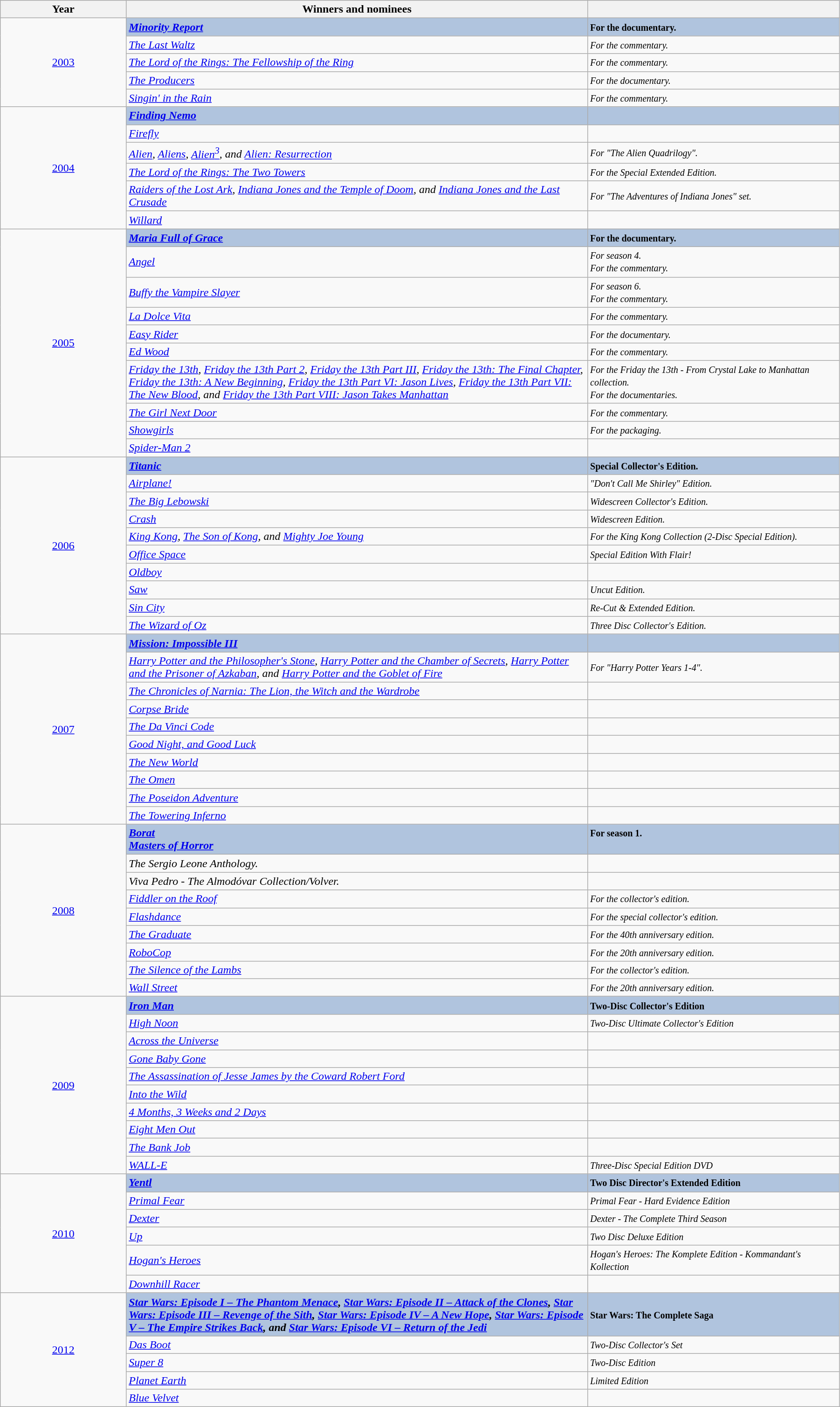<table class="wikitable" width="95%" cellpadding="5">
<tr>
<th width="15%">Year</th>
<th width="55%">Winners and nominees</th>
<th width="30%"></th>
</tr>
<tr>
<td rowspan="5" style="text-align:center;"><a href='#'>2003</a></td>
<td style="background:#B0C4DE;"><strong><em><a href='#'>Minority Report</a></em></strong></td>
<td style="background:#B0C4DE;"><strong><small>For the documentary.</small></strong></td>
</tr>
<tr>
<td><em><a href='#'>The Last Waltz</a></em></td>
<td><em><small>For the commentary.</small></em></td>
</tr>
<tr>
<td><em><a href='#'>The Lord of the Rings: The Fellowship of the Ring</a></em></td>
<td><em><small>For the commentary.</small></em></td>
</tr>
<tr>
<td><em><a href='#'>The Producers</a></em></td>
<td><em><small>For the documentary.</small></em></td>
</tr>
<tr>
<td><em><a href='#'>Singin' in the Rain</a></em></td>
<td><em><small>For the commentary.</small></em></td>
</tr>
<tr>
<td rowspan="6" style="text-align:center;"><a href='#'>2004</a></td>
<td style="background:#B0C4DE;"><strong><em><a href='#'>Finding Nemo</a></em></strong></td>
<td style="background:#B0C4DE;"></td>
</tr>
<tr>
<td><em><a href='#'>Firefly</a></em></td>
<td></td>
</tr>
<tr>
<td><em><a href='#'>Alien</a>, <a href='#'>Aliens</a>, <a href='#'>Alien<sup>3</sup></a>, and <a href='#'>Alien: Resurrection</a></em></td>
<td><em><small>For "The Alien Quadrilogy".</small></em></td>
</tr>
<tr>
<td><em><a href='#'>The Lord of the Rings: The Two Towers</a></em></td>
<td><em><small>For the Special Extended Edition.</small></em></td>
</tr>
<tr>
<td><em><a href='#'>Raiders of the Lost Ark</a>, <a href='#'>Indiana Jones and the Temple of Doom</a>, and <a href='#'>Indiana Jones and the Last Crusade</a></em></td>
<td><em><small>For "The Adventures of Indiana Jones" set.</small></em></td>
</tr>
<tr>
<td><em><a href='#'>Willard</a></em></td>
<td></td>
</tr>
<tr>
<td rowspan="10" style="text-align:center;"><a href='#'>2005</a></td>
<td style="background:#B0C4DE;"><strong><em><a href='#'>Maria Full of Grace</a></em></strong></td>
<td style="background:#B0C4DE;"><strong><small>For the documentary.</small></strong></td>
</tr>
<tr>
<td><em><a href='#'>Angel</a></em></td>
<td><em><small>For season 4.<br>For the commentary.</small></em></td>
</tr>
<tr>
<td><em><a href='#'>Buffy the Vampire Slayer</a></em></td>
<td><em><small>For season 6.<br>For the commentary.</small></em></td>
</tr>
<tr>
<td><em><a href='#'>La Dolce Vita</a></em></td>
<td><em><small>For the commentary.</small></em></td>
</tr>
<tr>
<td><em><a href='#'>Easy Rider</a></em></td>
<td><em><small>For the documentary.</small></em></td>
</tr>
<tr>
<td><em><a href='#'>Ed Wood</a></em></td>
<td><em><small>For the commentary.</small></em></td>
</tr>
<tr>
<td><em><a href='#'>Friday the 13th</a>, <a href='#'>Friday the 13th Part 2</a>, <a href='#'>Friday the 13th Part III</a>, <a href='#'>Friday the 13th: The Final Chapter</a>, <a href='#'>Friday the 13th: A New Beginning</a>, <a href='#'>Friday the 13th Part VI: Jason Lives</a>, <a href='#'>Friday the 13th Part VII: The New Blood</a>, and <a href='#'>Friday the 13th Part VIII: Jason Takes Manhattan</a></em></td>
<td><em><small>For the Friday the 13th - From Crystal Lake to Manhattan collection.<br>For the documentaries.</small></em></td>
</tr>
<tr>
<td><em><a href='#'>The Girl Next Door</a></em></td>
<td><em><small>For the commentary.</small></em></td>
</tr>
<tr>
<td><em><a href='#'>Showgirls</a></em></td>
<td><em><small>For the packaging.</small></em></td>
</tr>
<tr>
<td><em><a href='#'>Spider-Man 2</a></em></td>
<td></td>
</tr>
<tr>
<td rowspan="10" style="text-align:center;"><a href='#'>2006</a></td>
<td style="background:#B0C4DE;"><strong><em><a href='#'>Titanic</a></em></strong></td>
<td style="background:#B0C4DE;"><strong><small>Special Collector's Edition.</small></strong></td>
</tr>
<tr>
<td><em><a href='#'>Airplane!</a></em></td>
<td><em><small>"Don't Call Me Shirley" Edition.</small></em></td>
</tr>
<tr>
<td><em><a href='#'>The Big Lebowski</a></em></td>
<td><em><small>Widescreen Collector's Edition.</small></em></td>
</tr>
<tr>
<td><em><a href='#'>Crash</a></em></td>
<td><em><small>Widescreen Edition.</small></em></td>
</tr>
<tr>
<td><em><a href='#'>King Kong</a>, <a href='#'>The Son of Kong</a>, and <a href='#'>Mighty Joe Young</a></em></td>
<td><em><small>For the King Kong Collection (2-Disc Special Edition).</small></em></td>
</tr>
<tr>
<td><em><a href='#'>Office Space</a></em></td>
<td><em><small>Special Edition With Flair!</small></em></td>
</tr>
<tr>
<td><em><a href='#'>Oldboy</a></em></td>
<td></td>
</tr>
<tr>
<td><em><a href='#'>Saw</a></em></td>
<td><em><small>Uncut Edition.</small></em></td>
</tr>
<tr>
<td><em><a href='#'>Sin City</a></em></td>
<td><em><small>Re-Cut & Extended Edition.</small></em></td>
</tr>
<tr>
<td><em><a href='#'>The Wizard of Oz</a></em></td>
<td><em><small>Three Disc Collector's Edition.</small></em></td>
</tr>
<tr>
<td rowspan="10" style="text-align:center;"><a href='#'>2007</a></td>
<td style="background:#B0C4DE;"><strong><em><a href='#'>Mission: Impossible III</a></em></strong></td>
<td style="background:#B0C4DE;"></td>
</tr>
<tr>
<td><em><a href='#'>Harry Potter and the Philosopher's Stone</a>, <a href='#'>Harry Potter and the Chamber of Secrets</a>, <a href='#'>Harry Potter and the Prisoner of Azkaban</a>, and <a href='#'>Harry Potter and the Goblet of Fire</a></em></td>
<td><em><small>For "Harry Potter Years 1-4".</small></em></td>
</tr>
<tr>
<td><em><a href='#'>The Chronicles of Narnia: The Lion, the Witch and the Wardrobe</a></em></td>
<td></td>
</tr>
<tr>
<td><em><a href='#'>Corpse Bride</a></em></td>
<td></td>
</tr>
<tr>
<td><em><a href='#'>The Da Vinci Code</a></em></td>
<td></td>
</tr>
<tr>
<td><em><a href='#'>Good Night, and Good Luck</a></em></td>
<td></td>
</tr>
<tr>
<td><em><a href='#'>The New World</a></em></td>
<td></td>
</tr>
<tr>
<td><em><a href='#'>The Omen</a></em></td>
<td></td>
</tr>
<tr>
<td><em><a href='#'>The Poseidon Adventure</a></em></td>
<td></td>
</tr>
<tr>
<td><em><a href='#'>The Towering Inferno</a></em></td>
<td></td>
</tr>
<tr>
<td rowspan="9" style="text-align:center;"><a href='#'>2008</a></td>
<td style="background:#B0C4DE;"><strong><em><a href='#'>Borat</a><br><a href='#'>Masters of Horror</a></em></strong></td>
<td style="background:#B0C4DE;"><strong><small>For season 1.<br> </small></strong></td>
</tr>
<tr>
<td><em>The Sergio Leone Anthology.</em></td>
<td></td>
</tr>
<tr>
<td><em>Viva Pedro - The Almodóvar Collection/Volver.</em></td>
<td></td>
</tr>
<tr>
<td><em><a href='#'>Fiddler on the Roof</a></em></td>
<td><em><small>For the collector's edition.</small></em></td>
</tr>
<tr>
<td><em><a href='#'>Flashdance</a></em></td>
<td><em><small>For the special collector's edition.</small></em></td>
</tr>
<tr>
<td><em><a href='#'>The Graduate</a></em></td>
<td><em><small>For the 40th anniversary edition.</small></em></td>
</tr>
<tr>
<td><em><a href='#'>RoboCop</a></em></td>
<td><em><small>For the 20th anniversary edition.</small></em></td>
</tr>
<tr>
<td><em><a href='#'>The Silence of the Lambs</a></em></td>
<td><em><small>For the collector's edition.</small></em></td>
</tr>
<tr>
<td><em><a href='#'>Wall Street</a></em></td>
<td><em><small>For the 20th anniversary edition.</small></em></td>
</tr>
<tr>
<td rowspan="10" style="text-align:center;"><a href='#'>2009</a></td>
<td style="background:#B0C4DE;"><strong><em><a href='#'>Iron Man</a></em></strong></td>
<td style="background:#B0C4DE;"><strong><small>Two-Disc Collector's Edition</small></strong></td>
</tr>
<tr>
<td><em><a href='#'>High Noon</a></em></td>
<td><em><small>Two-Disc Ultimate Collector's Edition</small></em></td>
</tr>
<tr>
<td><em><a href='#'>Across the Universe</a></em></td>
<td></td>
</tr>
<tr>
<td><em><a href='#'>Gone Baby Gone</a></em></td>
<td></td>
</tr>
<tr>
<td><em><a href='#'>The Assassination of Jesse James by the Coward Robert Ford</a></em></td>
<td></td>
</tr>
<tr>
<td><em><a href='#'>Into the Wild</a></em></td>
<td></td>
</tr>
<tr>
<td><em><a href='#'>4 Months, 3 Weeks and 2 Days</a></em></td>
<td></td>
</tr>
<tr>
<td><em><a href='#'>Eight Men Out</a></em></td>
<td></td>
</tr>
<tr>
<td><em><a href='#'>The Bank Job</a></em></td>
<td></td>
</tr>
<tr>
<td><em><a href='#'>WALL-E</a></em></td>
<td><em><small>Three-Disc Special Edition DVD</small></em></td>
</tr>
<tr>
<td rowspan="6" style="text-align:center;"><a href='#'>2010</a></td>
<td style="background:#B0C4DE;"><strong><em><a href='#'>Yentl</a></em></strong></td>
<td style="background:#B0C4DE;"><strong><small>Two Disc Director's Extended Edition</small></strong></td>
</tr>
<tr>
<td><em><a href='#'>Primal Fear</a></em></td>
<td><em><small>Primal Fear - Hard Evidence Edition</small></em></td>
</tr>
<tr>
<td><em><a href='#'>Dexter</a></em></td>
<td><em><small>Dexter - The Complete Third Season</small></em></td>
</tr>
<tr>
<td><em><a href='#'>Up</a></em></td>
<td><em><small>Two Disc Deluxe Edition</small></em></td>
</tr>
<tr>
<td><em><a href='#'>Hogan's Heroes</a></em></td>
<td><em><small>Hogan's Heroes: The Komplete Edition - Kommandant's Kollection</small></em></td>
</tr>
<tr>
<td><em><a href='#'>Downhill Racer</a></em></td>
<td></td>
</tr>
<tr>
<td rowspan="5" style="text-align:center;"><a href='#'>2012</a></td>
<td style="background:#B0C4DE;"><strong><em><a href='#'>Star Wars: Episode I – The Phantom Menace</a>, <a href='#'>Star Wars: Episode II – Attack of the Clones</a>, <a href='#'>Star Wars: Episode III – Revenge of the Sith</a>, <a href='#'>Star Wars: Episode IV – A New Hope</a>, <a href='#'>Star Wars: Episode V – The Empire Strikes Back</a>, and <a href='#'>Star Wars: Episode VI – Return of the Jedi</a></em></strong></td>
<td style="background:#B0C4DE;"><strong><small>Star Wars: The Complete Saga</small></strong></td>
</tr>
<tr>
<td><em><a href='#'>Das Boot</a></em></td>
<td><em><small>Two-Disc Collector's Set</small></em></td>
</tr>
<tr>
<td><em><a href='#'>Super 8</a></em></td>
<td><em><small>Two-Disc Edition</small></em></td>
</tr>
<tr>
<td><em><a href='#'>Planet Earth</a></em></td>
<td><em><small>Limited Edition</small></em></td>
</tr>
<tr>
<td><em><a href='#'>Blue Velvet</a></em></td>
<td></td>
</tr>
</table>
